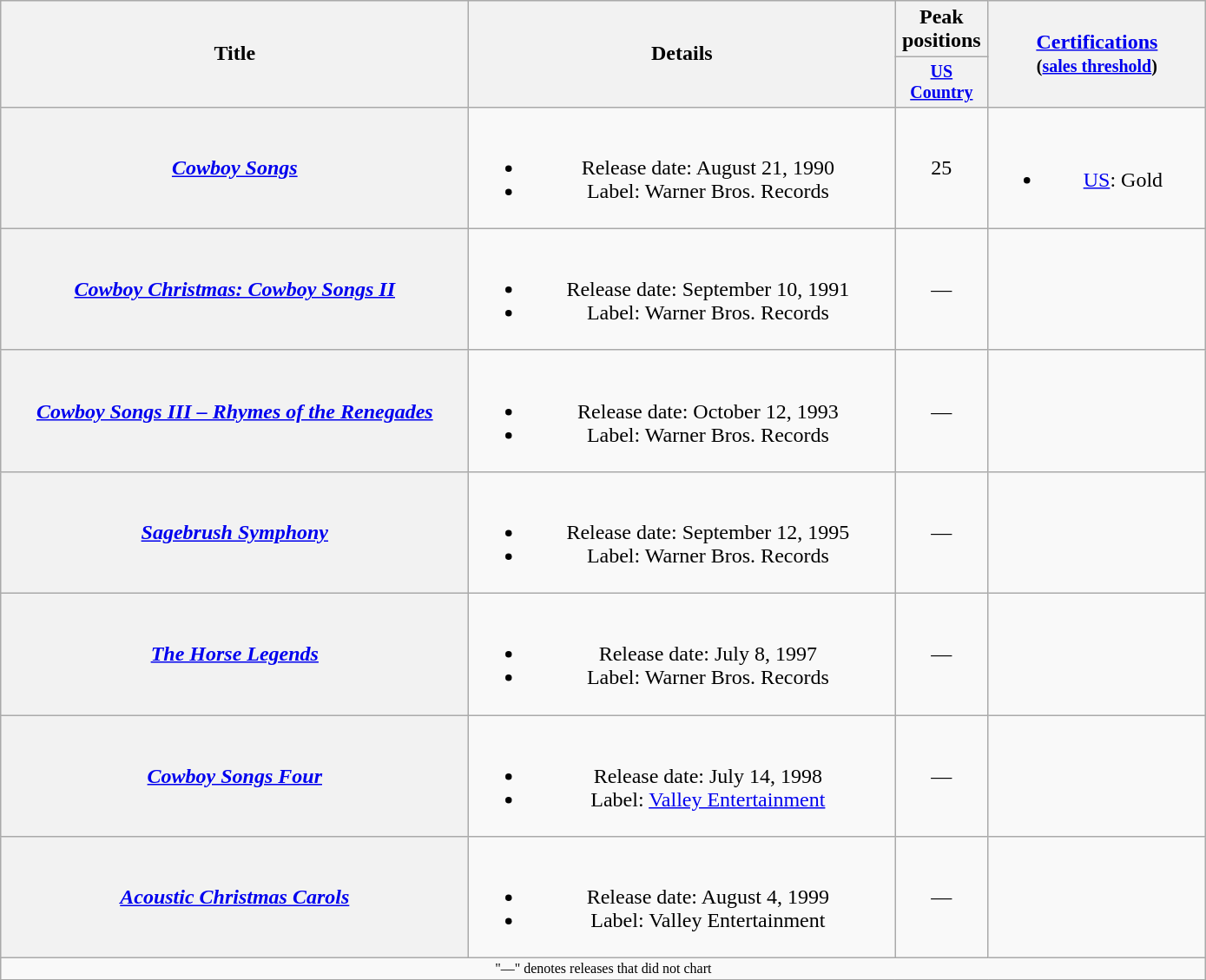<table class="wikitable plainrowheaders" style="text-align:center;">
<tr>
<th rowspan="2" style="width:22em;">Title</th>
<th rowspan="2" style="width:20em;">Details</th>
<th>Peak positions</th>
<th rowspan="2" style="width:10em;"><a href='#'>Certifications</a><br><small>(<a href='#'>sales threshold</a>)</small></th>
</tr>
<tr style="font-size:smaller;">
<th style="width:65px;"><a href='#'>US Country</a></th>
</tr>
<tr>
<th scope="row"><em><a href='#'>Cowboy Songs</a></em></th>
<td><br><ul><li>Release date: August 21, 1990</li><li>Label: Warner Bros. Records</li></ul></td>
<td>25</td>
<td><br><ul><li><a href='#'>US</a>: Gold</li></ul></td>
</tr>
<tr>
<th scope="row"><em><a href='#'>Cowboy Christmas: Cowboy Songs II</a></em></th>
<td><br><ul><li>Release date: September 10, 1991</li><li>Label: Warner Bros. Records</li></ul></td>
<td>—</td>
<td></td>
</tr>
<tr>
<th scope="row"><em><a href='#'>Cowboy Songs III – Rhymes of the Renegades</a></em></th>
<td><br><ul><li>Release date: October 12, 1993</li><li>Label: Warner Bros. Records</li></ul></td>
<td>—</td>
<td></td>
</tr>
<tr>
<th scope="row"><em><a href='#'>Sagebrush Symphony</a></em></th>
<td><br><ul><li>Release date: September 12, 1995</li><li>Label: Warner Bros. Records</li></ul></td>
<td>—</td>
<td></td>
</tr>
<tr>
<th scope="row"><em><a href='#'>The Horse Legends</a></em></th>
<td><br><ul><li>Release date: July 8, 1997</li><li>Label: Warner Bros. Records</li></ul></td>
<td>—</td>
<td></td>
</tr>
<tr>
<th scope="row"><em><a href='#'>Cowboy Songs Four</a></em></th>
<td><br><ul><li>Release date: July 14, 1998</li><li>Label: <a href='#'>Valley Entertainment</a></li></ul></td>
<td>—</td>
<td></td>
</tr>
<tr>
<th scope="row"><em><a href='#'>Acoustic Christmas Carols</a></em></th>
<td><br><ul><li>Release date: August 4, 1999</li><li>Label: Valley Entertainment</li></ul></td>
<td>—</td>
<td></td>
</tr>
<tr>
<td colspan="4" style="font-size: 8pt">"—" denotes releases that did not chart</td>
</tr>
<tr>
</tr>
</table>
